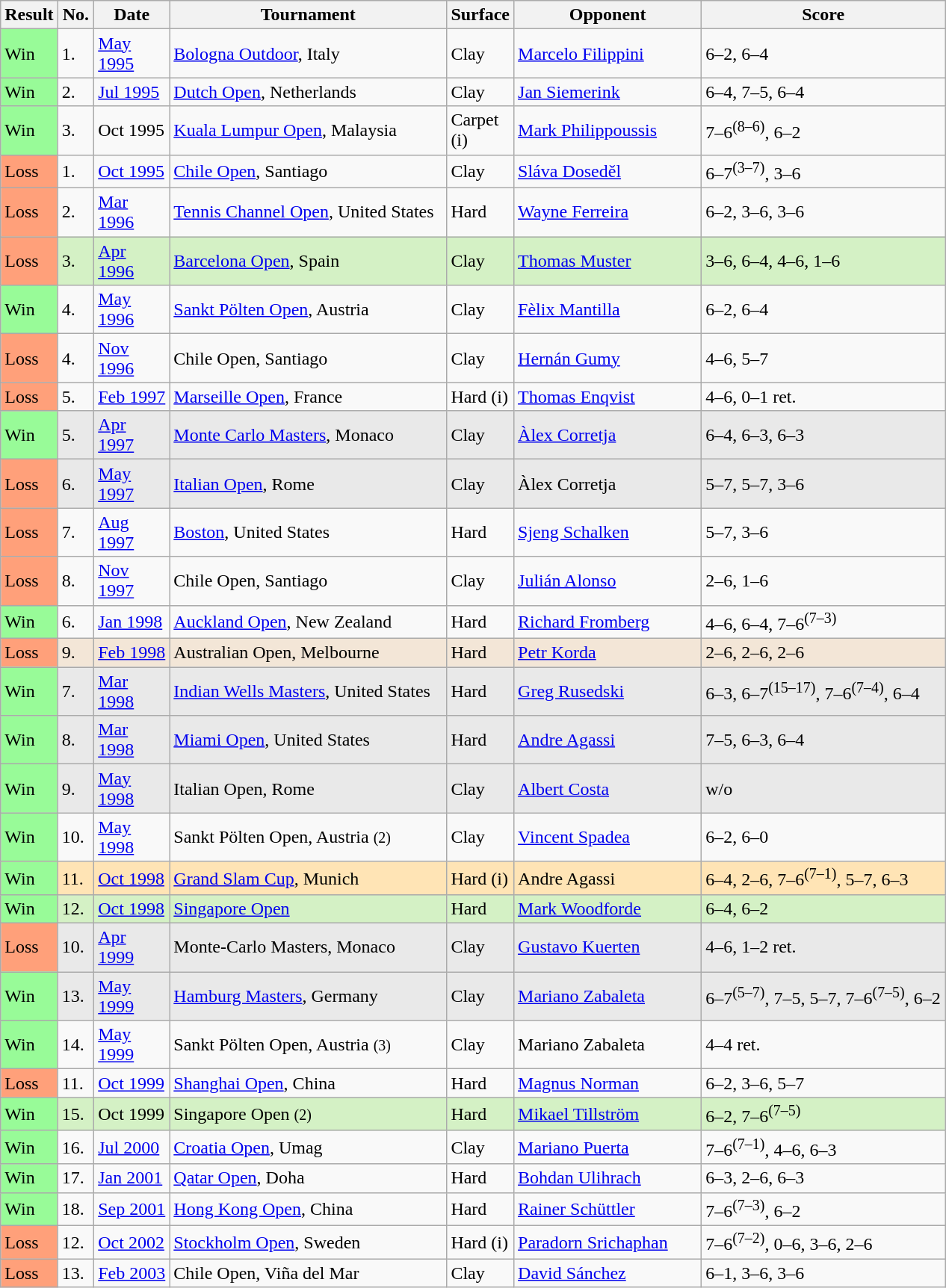<table class="sortable wikitable">
<tr>
<th style="width:40px">Result</th>
<th style="width:25px">No.</th>
<th style="width:60px">Date</th>
<th style="width:240px">Tournament</th>
<th style="width:50px">Surface</th>
<th style="width:160px">Opponent</th>
<th style="width:210px" class="unsortable">Score</th>
</tr>
<tr>
<td style="background:#98fb98;">Win</td>
<td>1.</td>
<td><a href='#'>May 1995</a></td>
<td><a href='#'>Bologna Outdoor</a>, Italy</td>
<td>Clay</td>
<td> <a href='#'>Marcelo Filippini</a></td>
<td>6–2, 6–4</td>
</tr>
<tr>
<td style="background:#98fb98;">Win</td>
<td>2.</td>
<td><a href='#'>Jul 1995</a></td>
<td><a href='#'>Dutch Open</a>, Netherlands</td>
<td>Clay</td>
<td> <a href='#'>Jan Siemerink</a></td>
<td>6–4, 7–5, 6–4</td>
</tr>
<tr>
<td style="background:#98fb98;">Win</td>
<td>3.</td>
<td>Oct 1995</td>
<td><a href='#'>Kuala Lumpur Open</a>, Malaysia</td>
<td>Carpet (i)</td>
<td> <a href='#'>Mark Philippoussis</a></td>
<td>7–6<sup>(8–6)</sup>, 6–2</td>
</tr>
<tr>
<td style="background:#ffa07a;">Loss</td>
<td>1.</td>
<td><a href='#'>Oct 1995</a></td>
<td><a href='#'>Chile Open</a>, Santiago</td>
<td>Clay</td>
<td> <a href='#'>Sláva Doseděl</a></td>
<td>6–7<sup>(3–7)</sup>, 3–6</td>
</tr>
<tr>
<td style="background:#ffa07a;">Loss</td>
<td>2.</td>
<td><a href='#'>Mar 1996</a></td>
<td><a href='#'>Tennis Channel Open</a>, United States</td>
<td>Hard</td>
<td> <a href='#'>Wayne Ferreira</a></td>
<td>6–2, 3–6, 3–6</td>
</tr>
<tr bgcolor="d4f1c5">
<td style="background:#ffa07a;">Loss</td>
<td>3.</td>
<td><a href='#'>Apr 1996</a></td>
<td><a href='#'>Barcelona Open</a>, Spain</td>
<td>Clay</td>
<td> <a href='#'>Thomas Muster</a></td>
<td>3–6, 6–4, 4–6, 1–6</td>
</tr>
<tr>
<td style="background:#98fb98;">Win</td>
<td>4.</td>
<td><a href='#'>May 1996</a></td>
<td><a href='#'>Sankt Pölten Open</a>, Austria</td>
<td>Clay</td>
<td> <a href='#'>Fèlix Mantilla</a></td>
<td>6–2, 6–4</td>
</tr>
<tr>
<td style="background:#ffa07a;">Loss</td>
<td>4.</td>
<td><a href='#'>Nov 1996</a></td>
<td>Chile Open, Santiago</td>
<td>Clay</td>
<td> <a href='#'>Hernán Gumy</a></td>
<td>4–6, 5–7</td>
</tr>
<tr>
<td style="background:#ffa07a;">Loss</td>
<td>5.</td>
<td><a href='#'>Feb 1997</a></td>
<td><a href='#'>Marseille Open</a>, France</td>
<td>Hard (i)</td>
<td> <a href='#'>Thomas Enqvist</a></td>
<td>4–6, 0–1 ret.</td>
</tr>
<tr bgcolor="e9e9e9">
<td style="background:#98fb98;">Win</td>
<td>5.</td>
<td><a href='#'>Apr 1997</a></td>
<td><a href='#'>Monte Carlo Masters</a>, Monaco</td>
<td>Clay</td>
<td> <a href='#'>Àlex Corretja</a></td>
<td>6–4, 6–3, 6–3</td>
</tr>
<tr bgcolor="e9e9e9">
<td style="background:#ffa07a;">Loss</td>
<td>6.</td>
<td><a href='#'>May 1997</a></td>
<td><a href='#'>Italian Open</a>, Rome</td>
<td>Clay</td>
<td> Àlex Corretja</td>
<td>5–7, 5–7, 3–6</td>
</tr>
<tr>
<td style="background:#ffa07a;">Loss</td>
<td>7.</td>
<td><a href='#'>Aug 1997</a></td>
<td><a href='#'>Boston</a>, United States</td>
<td>Hard</td>
<td> <a href='#'>Sjeng Schalken</a></td>
<td>5–7, 3–6</td>
</tr>
<tr>
<td style="background:#ffa07a;">Loss</td>
<td>8.</td>
<td><a href='#'>Nov 1997</a></td>
<td>Chile Open, Santiago</td>
<td>Clay</td>
<td> <a href='#'>Julián Alonso</a></td>
<td>2–6, 1–6</td>
</tr>
<tr>
<td style="background:#98fb98;">Win</td>
<td>6.</td>
<td><a href='#'>Jan 1998</a></td>
<td><a href='#'>Auckland Open</a>, New Zealand</td>
<td>Hard</td>
<td> <a href='#'>Richard Fromberg</a></td>
<td>4–6, 6–4, 7–6<sup>(7–3)</sup></td>
</tr>
<tr bgcolor="f3e6d7">
<td style="background:#ffa07a;">Loss</td>
<td>9.</td>
<td><a href='#'>Feb 1998</a></td>
<td>Australian Open, Melbourne</td>
<td>Hard</td>
<td> <a href='#'>Petr Korda</a></td>
<td>2–6, 2–6, 2–6</td>
</tr>
<tr bgcolor="e9e9e9">
<td style="background:#98fb98;">Win</td>
<td>7.</td>
<td><a href='#'>Mar 1998</a></td>
<td><a href='#'>Indian Wells Masters</a>, United States</td>
<td>Hard</td>
<td> <a href='#'>Greg Rusedski</a></td>
<td>6–3, 6–7<sup>(15–17)</sup>, 7–6<sup>(7–4)</sup>, 6–4</td>
</tr>
<tr bgcolor="e9e9e9">
<td style="background:#98fb98;">Win</td>
<td>8.</td>
<td><a href='#'>Mar 1998</a></td>
<td><a href='#'>Miami Open</a>, United States</td>
<td>Hard</td>
<td> <a href='#'>Andre Agassi</a></td>
<td>7–5, 6–3, 6–4</td>
</tr>
<tr bgcolor="e9e9e9">
<td style="background:#98fb98;">Win</td>
<td>9.</td>
<td><a href='#'>May 1998</a></td>
<td>Italian Open, Rome</td>
<td>Clay</td>
<td> <a href='#'>Albert Costa</a></td>
<td>w/o</td>
</tr>
<tr>
<td style="background:#98fb98;">Win</td>
<td>10.</td>
<td><a href='#'>May 1998</a></td>
<td>Sankt Pölten Open, Austria <small>(2)</small></td>
<td>Clay</td>
<td> <a href='#'>Vincent Spadea</a></td>
<td>6–2, 6–0</td>
</tr>
<tr bgcolor="moccasin">
<td style="background:#98fb98;">Win</td>
<td>11.</td>
<td><a href='#'>Oct 1998</a></td>
<td><a href='#'>Grand Slam Cup</a>, Munich</td>
<td>Hard (i)</td>
<td> Andre Agassi</td>
<td>6–4, 2–6, 7–6<sup>(7–1)</sup>, 5–7, 6–3</td>
</tr>
<tr bgcolor="d4f1c5">
<td style="background:#98fb98;">Win</td>
<td>12.</td>
<td><a href='#'>Oct 1998</a></td>
<td><a href='#'>Singapore Open</a></td>
<td>Hard</td>
<td> <a href='#'>Mark Woodforde</a></td>
<td>6–4, 6–2</td>
</tr>
<tr bgcolor="e9e9e9">
<td style="background:#ffa07a;">Loss</td>
<td>10.</td>
<td><a href='#'>Apr 1999</a></td>
<td>Monte-Carlo Masters, Monaco</td>
<td>Clay</td>
<td> <a href='#'>Gustavo Kuerten</a></td>
<td>4–6, 1–2 ret.</td>
</tr>
<tr bgcolor="e9e9e9">
<td style="background:#98fb98;">Win</td>
<td>13.</td>
<td><a href='#'>May 1999</a></td>
<td><a href='#'>Hamburg Masters</a>, Germany</td>
<td>Clay</td>
<td> <a href='#'>Mariano Zabaleta</a></td>
<td>6–7<sup>(5–7)</sup>, 7–5, 5–7, 7–6<sup>(7–5)</sup>, 6–2</td>
</tr>
<tr>
<td style="background:#98fb98;">Win</td>
<td>14.</td>
<td><a href='#'>May 1999</a></td>
<td>Sankt Pölten Open, Austria <small>(3)</small></td>
<td>Clay</td>
<td> Mariano Zabaleta</td>
<td>4–4 ret.</td>
</tr>
<tr>
<td style="background:#ffa07a;">Loss</td>
<td>11.</td>
<td><a href='#'>Oct 1999</a></td>
<td><a href='#'>Shanghai Open</a>, China</td>
<td>Hard</td>
<td> <a href='#'>Magnus Norman</a></td>
<td>6–2, 3–6, 5–7</td>
</tr>
<tr bgcolor="d4f1c5">
<td style="background:#98fb98;">Win</td>
<td>15.</td>
<td>Oct 1999</td>
<td>Singapore Open <small>(2)</small></td>
<td>Hard</td>
<td> <a href='#'>Mikael Tillström</a></td>
<td>6–2, 7–6<sup>(7–5)</sup></td>
</tr>
<tr>
<td style="background:#98fb98;">Win</td>
<td>16.</td>
<td><a href='#'>Jul 2000</a></td>
<td><a href='#'>Croatia Open</a>, Umag</td>
<td>Clay</td>
<td> <a href='#'>Mariano Puerta</a></td>
<td>7–6<sup>(7–1)</sup>, 4–6, 6–3</td>
</tr>
<tr>
<td style="background:#98fb98;">Win</td>
<td>17.</td>
<td><a href='#'>Jan 2001</a></td>
<td><a href='#'>Qatar Open</a>, Doha</td>
<td>Hard</td>
<td> <a href='#'>Bohdan Ulihrach</a></td>
<td>6–3, 2–6, 6–3</td>
</tr>
<tr>
<td style="background:#98fb98;">Win</td>
<td>18.</td>
<td><a href='#'>Sep 2001</a></td>
<td><a href='#'>Hong Kong Open</a>, China</td>
<td>Hard</td>
<td> <a href='#'>Rainer Schüttler</a></td>
<td>7–6<sup>(7–3)</sup>, 6–2</td>
</tr>
<tr>
<td style="background:#ffa07a;">Loss</td>
<td>12.</td>
<td><a href='#'>Oct 2002</a></td>
<td><a href='#'>Stockholm Open</a>, Sweden</td>
<td>Hard (i)</td>
<td> <a href='#'>Paradorn Srichaphan</a></td>
<td>7–6<sup>(7–2)</sup>, 0–6, 3–6, 2–6</td>
</tr>
<tr>
<td style="background:#ffa07a;">Loss</td>
<td>13.</td>
<td><a href='#'>Feb 2003</a></td>
<td>Chile Open, Viña del Mar</td>
<td>Clay</td>
<td> <a href='#'>David Sánchez</a></td>
<td>6–1, 3–6, 3–6</td>
</tr>
</table>
